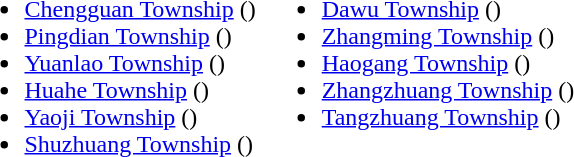<table>
<tr>
<td valign="top"><br><ul><li><a href='#'>Chengguan Township</a> ()</li><li><a href='#'>Pingdian Township</a> ()</li><li><a href='#'>Yuanlao Township</a> ()</li><li><a href='#'>Huahe Township</a> ()</li><li><a href='#'>Yaoji Township</a> ()</li><li><a href='#'>Shuzhuang Township</a> ()</li></ul></td>
<td valign="top"><br><ul><li><a href='#'>Dawu Township</a> ()</li><li><a href='#'>Zhangming Township</a> ()</li><li><a href='#'>Haogang Township</a> ()</li><li><a href='#'>Zhangzhuang Township</a> ()</li><li><a href='#'>Tangzhuang Township</a> ()</li></ul></td>
</tr>
</table>
